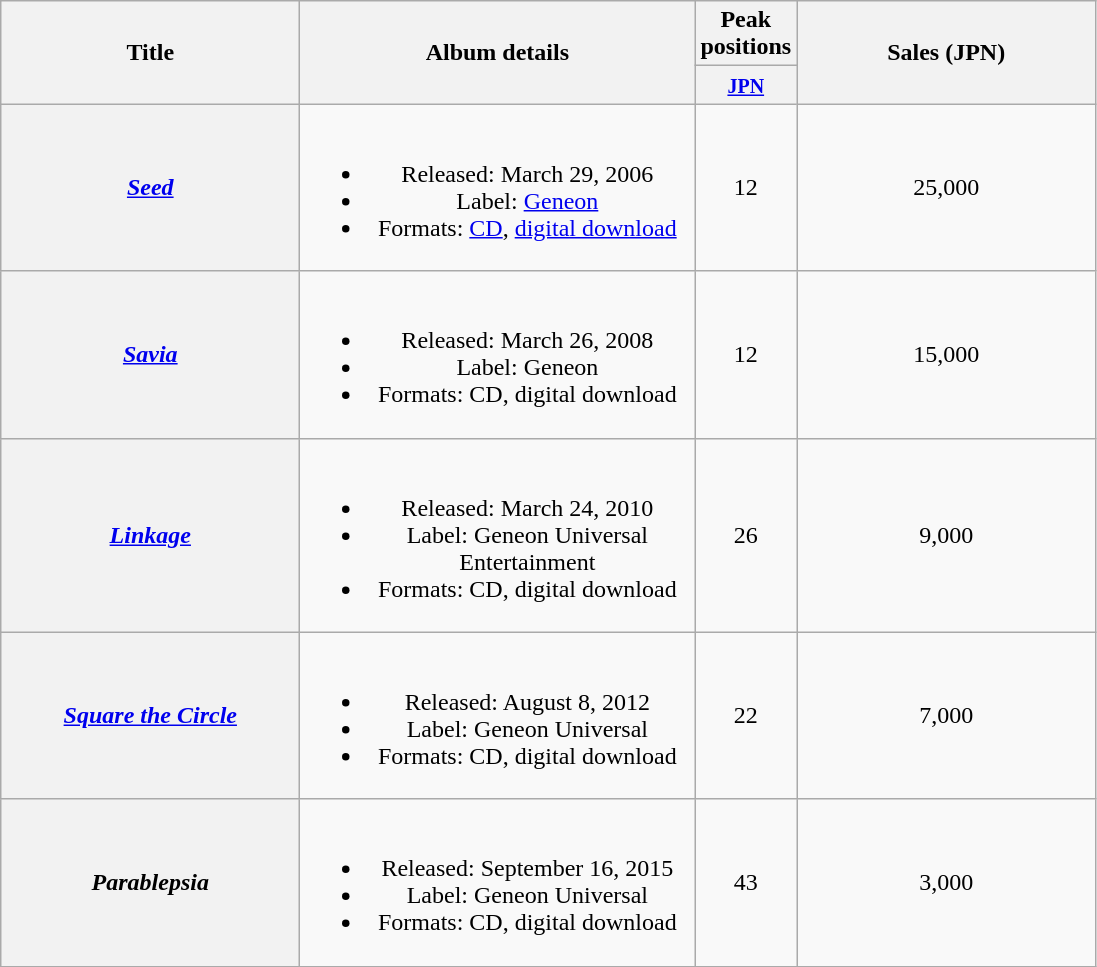<table class="wikitable plainrowheaders" style="text-align:center;">
<tr>
<th style="width:12em;" rowspan="2">Title</th>
<th style="width:16em;" rowspan="2">Album details</th>
<th colspan="1">Peak positions</th>
<th style="width:12em;" rowspan="2">Sales (JPN)</th>
</tr>
<tr>
<th style="width:2.5em;"><small><a href='#'>JPN</a></small><br></th>
</tr>
<tr>
<th scope="row"><em><a href='#'>Seed</a></em></th>
<td><br><ul><li>Released: March 29, 2006 </li><li>Label: <a href='#'>Geneon</a></li><li>Formats: <a href='#'>CD</a>, <a href='#'>digital download</a></li></ul></td>
<td>12</td>
<td>25,000</td>
</tr>
<tr>
<th scope="row"><em><a href='#'>Savia</a></em></th>
<td><br><ul><li>Released: March 26, 2008 </li><li>Label: Geneon</li><li>Formats: CD, digital download</li></ul></td>
<td>12</td>
<td>15,000</td>
</tr>
<tr>
<th scope="row"><em><a href='#'>Linkage</a></em></th>
<td><br><ul><li>Released: March 24, 2010 </li><li>Label: Geneon Universal Entertainment</li><li>Formats: CD, digital download</li></ul></td>
<td>26</td>
<td>9,000</td>
</tr>
<tr>
<th scope="row"><em><a href='#'>Square the Circle</a></em></th>
<td><br><ul><li>Released: August 8, 2012 </li><li>Label: Geneon Universal</li><li>Formats: CD, digital download</li></ul></td>
<td>22</td>
<td>7,000</td>
</tr>
<tr>
<th scope="row"><em>Parablepsia</em></th>
<td><br><ul><li>Released: September 16, 2015 </li><li>Label: Geneon Universal</li><li>Formats: CD, digital download</li></ul></td>
<td>43</td>
<td>3,000</td>
</tr>
</table>
